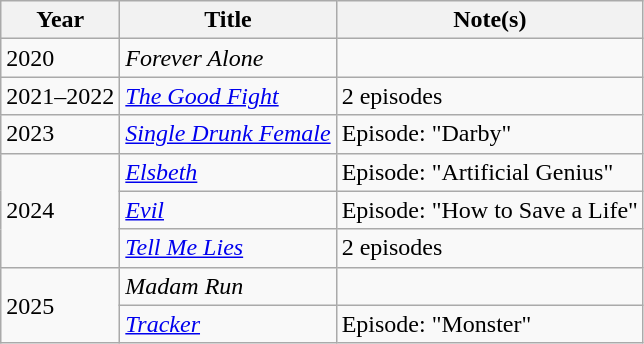<table class="wikitable sortable">
<tr>
<th>Year</th>
<th>Title</th>
<th>Note(s)</th>
</tr>
<tr>
<td>2020</td>
<td><em>Forever Alone</em></td>
<td></td>
</tr>
<tr>
<td>2021–2022</td>
<td><em><a href='#'>The Good Fight</a></em></td>
<td>2 episodes</td>
</tr>
<tr>
<td>2023</td>
<td><em><a href='#'>Single Drunk Female</a></em></td>
<td>Episode: "Darby"</td>
</tr>
<tr>
<td rowspan="3">2024</td>
<td><em><a href='#'>Elsbeth</a></em></td>
<td>Episode: "Artificial Genius"</td>
</tr>
<tr>
<td><em><a href='#'>Evil</a></em></td>
<td>Episode: "How to Save a Life"</td>
</tr>
<tr>
<td><em><a href='#'>Tell Me Lies</a></em></td>
<td>2 episodes</td>
</tr>
<tr>
<td rowspan="2">2025</td>
<td><em>Madam Run</em></td>
<td></td>
</tr>
<tr>
<td><em><a href='#'>Tracker</a></em></td>
<td>Episode: "Monster"</td>
</tr>
</table>
